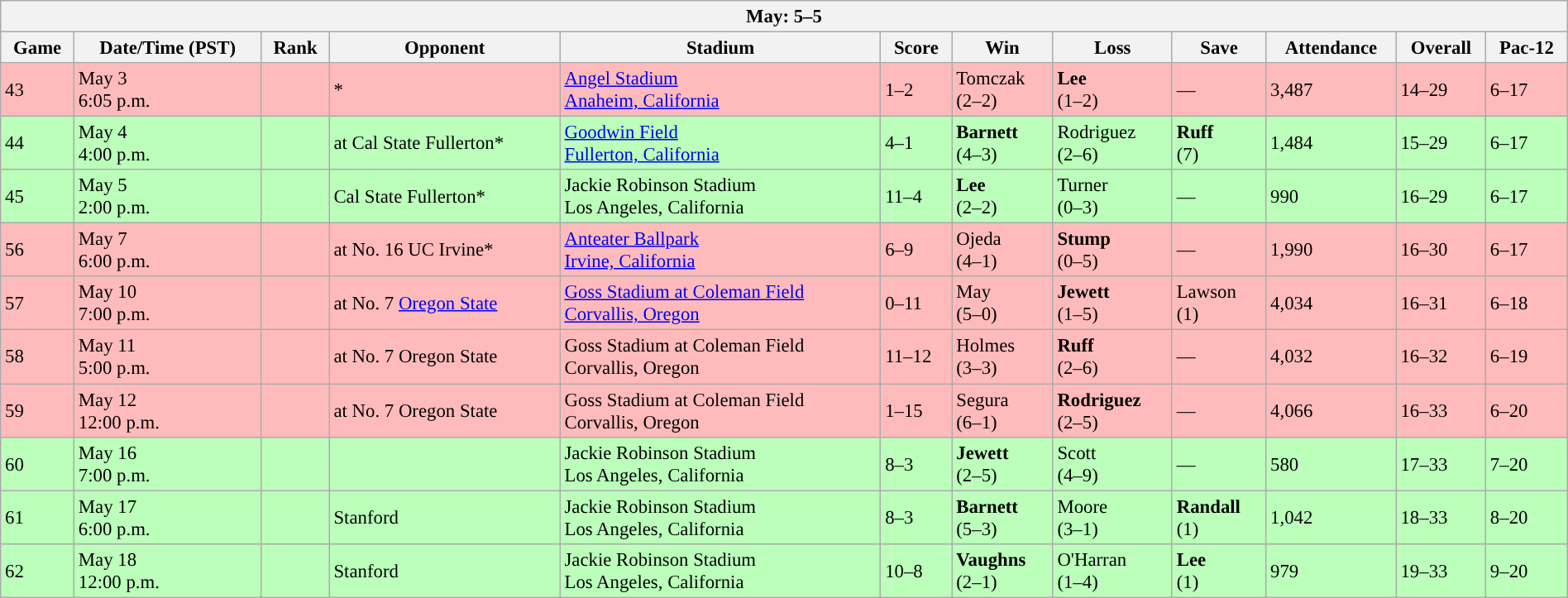<table class="wikitable collapsible collapsed " style="margin:auto; font-size:95%; width:100%">
<tr>
<th colspan=12>May: 5–5</th>
</tr>
<tr>
<th>Game</th>
<th>Date/Time (PST)</th>
<th>Rank</th>
<th>Opponent</th>
<th>Stadium</th>
<th>Score</th>
<th>Win</th>
<th>Loss</th>
<th>Save</th>
<th>Attendance</th>
<th>Overall</th>
<th>Pac-12</th>
</tr>
<tr style="background:#fbb;">
<td>43</td>
<td>May 3<br>6:05 p.m.</td>
<td></td>
<td>*</td>
<td><a href='#'>Angel Stadium</a><br><a href='#'>Anaheim, California</a></td>
<td>1–2<br></td>
<td>Tomczak<br>(2–2)</td>
<td><strong>Lee</strong><br>(1–2)</td>
<td>—</td>
<td>3,487</td>
<td>14–29</td>
<td>6–17</td>
</tr>
<tr style="background:#bfb;">
<td>44</td>
<td>May 4<br>4:00 p.m.</td>
<td></td>
<td>at Cal State Fullerton*</td>
<td><a href='#'>Goodwin Field</a><br><a href='#'>Fullerton, California</a></td>
<td>4–1</td>
<td><strong>Barnett</strong><br>(4–3)</td>
<td>Rodriguez<br>(2–6)</td>
<td><strong>Ruff</strong><br>(7)</td>
<td>1,484</td>
<td>15–29</td>
<td>6–17</td>
</tr>
<tr style="background:#bfb;">
<td>45</td>
<td>May 5<br>2:00 p.m.</td>
<td></td>
<td>Cal State Fullerton*</td>
<td>Jackie Robinson Stadium<br>Los Angeles, California</td>
<td>11–4</td>
<td><strong>Lee</strong><br>(2–2)</td>
<td>Turner <br>(0–3)</td>
<td>—</td>
<td>990</td>
<td>16–29</td>
<td>6–17</td>
</tr>
<tr style="background:#fbb;">
<td>56</td>
<td>May 7<br>6:00 p.m.</td>
<td></td>
<td>at No. 16 UC Irvine*</td>
<td><a href='#'>Anteater Ballpark</a><br><a href='#'>Irvine, California</a></td>
<td>6–9</td>
<td>Ojeda<br>(4–1)</td>
<td><strong>Stump</strong><br>(0–5)</td>
<td>—</td>
<td>1,990</td>
<td>16–30</td>
<td>6–17</td>
</tr>
<tr style="background:#fbb;">
<td>57</td>
<td>May 10<br>7:00 p.m.</td>
<td></td>
<td>at No. 7 <a href='#'>Oregon State</a></td>
<td><a href='#'>Goss Stadium at Coleman Field</a><br><a href='#'>Corvallis, Oregon</a></td>
<td>0–11</td>
<td>May<br>(5–0)</td>
<td><strong>Jewett</strong><br>(1–5)</td>
<td>Lawson<br>(1)</td>
<td>4,034</td>
<td>16–31</td>
<td>6–18</td>
</tr>
<tr style="background:#fbb;">
<td>58</td>
<td>May 11<br>5:00 p.m.</td>
<td></td>
<td>at No. 7 Oregon State</td>
<td>Goss Stadium at Coleman Field<br>Corvallis, Oregon</td>
<td>11–12</td>
<td>Holmes <br>(3–3)</td>
<td><strong>Ruff</strong><br>(2–6)</td>
<td>—</td>
<td>4,032</td>
<td>16–32</td>
<td>6–19</td>
</tr>
<tr style="background:#fbb;">
<td>59</td>
<td>May 12<br>12:00 p.m.</td>
<td></td>
<td>at No. 7 Oregon State</td>
<td>Goss Stadium at Coleman Field<br>Corvallis, Oregon</td>
<td>1–15</td>
<td>Segura<br>(6–1)</td>
<td><strong>Rodriguez</strong><br>(2–5)</td>
<td>—</td>
<td>4,066</td>
<td>16–33</td>
<td>6–20</td>
</tr>
<tr style="background:#bfb;">
<td>60</td>
<td>May 16<br>7:00 p.m.</td>
<td></td>
<td></td>
<td>Jackie Robinson Stadium<br>Los Angeles, California</td>
<td>8–3</td>
<td><strong>Jewett</strong><br>(2–5)</td>
<td>Scott<br>(4–9)</td>
<td>—</td>
<td>580</td>
<td>17–33</td>
<td>7–20</td>
</tr>
<tr style="background:#bfb;">
<td>61</td>
<td>May 17<br>6:00 p.m.</td>
<td></td>
<td>Stanford</td>
<td>Jackie Robinson Stadium<br>Los Angeles, California</td>
<td>8–3</td>
<td><strong>Barnett</strong><br>(5–3)</td>
<td>Moore <br>(3–1)</td>
<td><strong>Randall</strong><br>(1)</td>
<td>1,042</td>
<td>18–33</td>
<td>8–20</td>
</tr>
<tr style="background:#bfb;">
<td>62</td>
<td>May 18<br>12:00 p.m.</td>
<td></td>
<td>Stanford</td>
<td>Jackie Robinson Stadium<br>Los Angeles, California</td>
<td>10–8</td>
<td><strong>Vaughns</strong><br>(2–1)</td>
<td>O'Harran<br>(1–4)</td>
<td><strong>Lee</strong><br>(1)</td>
<td>979</td>
<td>19–33</td>
<td>9–20</td>
</tr>
</table>
